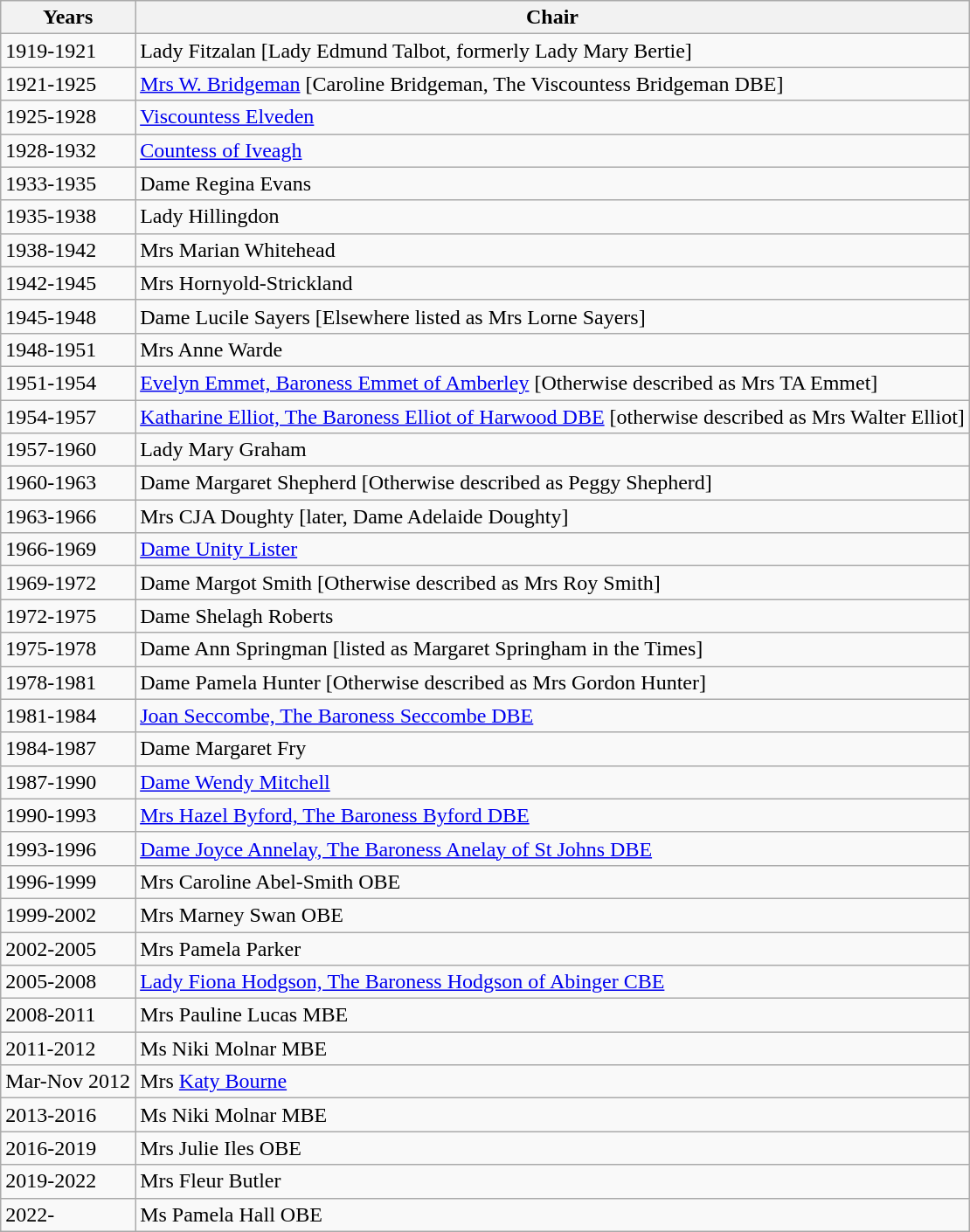<table class="wikitable">
<tr>
<th>Years</th>
<th>Chair</th>
</tr>
<tr>
<td>1919-1921</td>
<td>Lady Fitzalan [Lady Edmund Talbot, formerly Lady Mary Bertie]</td>
</tr>
<tr>
<td>1921-1925</td>
<td><a href='#'>Mrs W. Bridgeman</a> [Caroline Bridgeman, The Viscountess Bridgeman DBE]</td>
</tr>
<tr>
<td>1925-1928</td>
<td><a href='#'>Viscountess Elveden</a></td>
</tr>
<tr>
<td>1928-1932</td>
<td><a href='#'>Countess of Iveagh</a></td>
</tr>
<tr>
<td>1933-1935</td>
<td>Dame Regina Evans</td>
</tr>
<tr>
<td>1935-1938</td>
<td>Lady Hillingdon</td>
</tr>
<tr>
<td>1938-1942</td>
<td>Mrs Marian Whitehead</td>
</tr>
<tr>
<td>1942-1945</td>
<td>Mrs Hornyold-Strickland</td>
</tr>
<tr>
<td>1945-1948</td>
<td>Dame Lucile Sayers [Elsewhere listed as Mrs Lorne Sayers]</td>
</tr>
<tr>
<td>1948-1951</td>
<td>Mrs Anne Warde</td>
</tr>
<tr>
<td>1951-1954</td>
<td><a href='#'>Evelyn Emmet, Baroness Emmet of Amberley</a> [Otherwise described as Mrs TA Emmet]</td>
</tr>
<tr>
<td>1954-1957</td>
<td><a href='#'>Katharine Elliot, The Baroness Elliot of Harwood DBE</a> [otherwise described as Mrs Walter Elliot]</td>
</tr>
<tr>
<td>1957-1960</td>
<td>Lady Mary Graham</td>
</tr>
<tr>
<td>1960-1963</td>
<td>Dame Margaret Shepherd [Otherwise described as Peggy Shepherd]</td>
</tr>
<tr>
<td>1963-1966</td>
<td>Mrs CJA Doughty [later, Dame Adelaide Doughty]</td>
</tr>
<tr>
<td>1966-1969</td>
<td><a href='#'>Dame Unity Lister</a></td>
</tr>
<tr>
<td>1969-1972</td>
<td>Dame Margot Smith [Otherwise described as Mrs Roy Smith]</td>
</tr>
<tr>
<td>1972-1975</td>
<td>Dame Shelagh Roberts</td>
</tr>
<tr>
<td>1975-1978</td>
<td>Dame Ann Springman [listed as Margaret Springham in the Times]</td>
</tr>
<tr>
<td>1978-1981</td>
<td>Dame Pamela Hunter [Otherwise described as Mrs Gordon Hunter]</td>
</tr>
<tr>
<td>1981-1984</td>
<td><a href='#'>Joan Seccombe, The Baroness Seccombe DBE</a></td>
</tr>
<tr>
<td>1984-1987</td>
<td>Dame Margaret Fry</td>
</tr>
<tr>
<td>1987-1990</td>
<td><a href='#'>Dame Wendy Mitchell</a></td>
</tr>
<tr>
<td>1990-1993</td>
<td><a href='#'>Mrs Hazel Byford, The Baroness Byford DBE</a></td>
</tr>
<tr>
<td>1993-1996</td>
<td><a href='#'>Dame Joyce Annelay, The Baroness Anelay of St Johns DBE</a></td>
</tr>
<tr>
<td>1996-1999</td>
<td>Mrs Caroline Abel-Smith OBE</td>
</tr>
<tr>
<td>1999-2002</td>
<td>Mrs Marney Swan OBE</td>
</tr>
<tr>
<td>2002-2005</td>
<td>Mrs Pamela Parker</td>
</tr>
<tr>
<td>2005-2008</td>
<td><a href='#'>Lady Fiona Hodgson, The Baroness Hodgson of Abinger CBE</a></td>
</tr>
<tr>
<td>2008-2011</td>
<td>Mrs Pauline Lucas MBE</td>
</tr>
<tr>
<td>2011-2012</td>
<td>Ms Niki Molnar MBE</td>
</tr>
<tr>
<td>Mar-Nov 2012</td>
<td>Mrs <a href='#'>Katy Bourne</a></td>
</tr>
<tr>
<td>2013-2016</td>
<td>Ms Niki Molnar MBE</td>
</tr>
<tr>
<td>2016-2019</td>
<td>Mrs Julie Iles OBE</td>
</tr>
<tr>
<td>2019-2022</td>
<td>Mrs Fleur Butler</td>
</tr>
<tr>
<td>2022-</td>
<td>Ms Pamela Hall OBE</td>
</tr>
</table>
